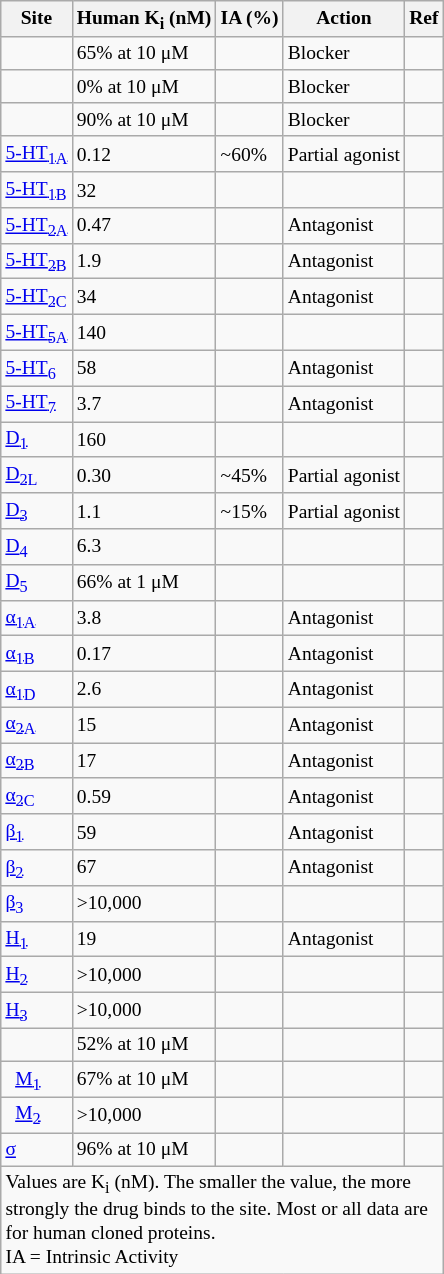<table class="wikitable floatright" style="font-size:small;">
<tr>
<th>Site</th>
<th>Human K<sub>i</sub> (nM)</th>
<th>IA (%)</th>
<th>Action</th>
<th>Ref</th>
</tr>
<tr>
<td></td>
<td>65% at 10 μM</td>
<td></td>
<td>Blocker</td>
<td></td>
</tr>
<tr>
<td></td>
<td>0% at 10 μM</td>
<td></td>
<td>Blocker</td>
<td></td>
</tr>
<tr>
<td></td>
<td>90% at 10 μM</td>
<td></td>
<td>Blocker</td>
<td></td>
</tr>
<tr>
<td><a href='#'>5-HT<sub>1A</sub></a></td>
<td>0.12</td>
<td>~60%</td>
<td>Partial agonist</td>
<td></td>
</tr>
<tr>
<td><a href='#'>5-HT<sub>1B</sub></a></td>
<td>32</td>
<td></td>
<td></td>
<td></td>
</tr>
<tr>
<td><a href='#'>5-HT<sub>2A</sub></a></td>
<td>0.47</td>
<td></td>
<td>Antagonist</td>
<td></td>
</tr>
<tr>
<td><a href='#'>5-HT<sub>2B</sub></a></td>
<td>1.9</td>
<td></td>
<td>Antagonist</td>
<td></td>
</tr>
<tr>
<td><a href='#'>5-HT<sub>2C</sub></a></td>
<td>34</td>
<td></td>
<td>Antagonist</td>
<td></td>
</tr>
<tr>
<td><a href='#'>5-HT<sub>5A</sub></a></td>
<td>140</td>
<td></td>
<td></td>
<td></td>
</tr>
<tr>
<td><a href='#'>5-HT<sub>6</sub></a></td>
<td>58</td>
<td></td>
<td>Antagonist</td>
<td></td>
</tr>
<tr>
<td><a href='#'>5-HT<sub>7</sub></a></td>
<td>3.7</td>
<td></td>
<td>Antagonist</td>
<td></td>
</tr>
<tr>
<td><a href='#'>D<sub>1</sub></a></td>
<td>160</td>
<td></td>
<td></td>
<td></td>
</tr>
<tr>
<td><a href='#'>D<sub>2L</sub></a></td>
<td>0.30</td>
<td>~45%</td>
<td>Partial agonist</td>
<td></td>
</tr>
<tr>
<td><a href='#'>D<sub>3</sub></a></td>
<td>1.1</td>
<td>~15%</td>
<td>Partial agonist</td>
<td></td>
</tr>
<tr>
<td><a href='#'>D<sub>4</sub></a></td>
<td>6.3</td>
<td></td>
<td></td>
<td></td>
</tr>
<tr>
<td><a href='#'>D<sub>5</sub></a></td>
<td>66% at 1 μM</td>
<td></td>
<td></td>
<td></td>
</tr>
<tr>
<td><a href='#'>α<sub>1A</sub></a></td>
<td>3.8</td>
<td></td>
<td>Antagonist</td>
<td></td>
</tr>
<tr>
<td><a href='#'>α<sub>1B</sub></a></td>
<td>0.17</td>
<td></td>
<td>Antagonist</td>
<td></td>
</tr>
<tr>
<td><a href='#'>α<sub>1D</sub></a></td>
<td>2.6</td>
<td></td>
<td>Antagonist</td>
<td></td>
</tr>
<tr>
<td><a href='#'>α<sub>2A</sub></a></td>
<td>15</td>
<td></td>
<td>Antagonist</td>
<td></td>
</tr>
<tr>
<td><a href='#'>α<sub>2B</sub></a></td>
<td>17</td>
<td></td>
<td>Antagonist</td>
<td></td>
</tr>
<tr>
<td><a href='#'>α<sub>2C</sub></a></td>
<td>0.59</td>
<td></td>
<td>Antagonist</td>
<td></td>
</tr>
<tr>
<td><a href='#'>β<sub>1</sub></a></td>
<td>59</td>
<td></td>
<td>Antagonist</td>
<td></td>
</tr>
<tr>
<td><a href='#'>β<sub>2</sub></a></td>
<td>67</td>
<td></td>
<td>Antagonist</td>
<td></td>
</tr>
<tr>
<td><a href='#'>β<sub>3</sub></a></td>
<td>>10,000</td>
<td></td>
<td></td>
<td></td>
</tr>
<tr>
<td><a href='#'>H<sub>1</sub></a></td>
<td>19</td>
<td></td>
<td>Antagonist</td>
<td></td>
</tr>
<tr>
<td><a href='#'>H<sub>2</sub></a></td>
<td>>10,000</td>
<td></td>
<td></td>
<td></td>
</tr>
<tr>
<td><a href='#'>H<sub>3</sub></a></td>
<td>>10,000</td>
<td></td>
<td></td>
<td></td>
</tr>
<tr>
<td></td>
<td>52% at 10 μM</td>
<td></td>
<td></td>
<td></td>
</tr>
<tr>
<td>  <a href='#'>M<sub>1</sub></a></td>
<td>67% at 10 μM</td>
<td></td>
<td></td>
<td></td>
</tr>
<tr>
<td>  <a href='#'>M<sub>2</sub></a></td>
<td>>10,000</td>
<td></td>
<td></td>
<td></td>
</tr>
<tr>
<td><a href='#'>σ</a></td>
<td>96% at 10 μM</td>
<td></td>
<td></td>
<td></td>
</tr>
<tr class="sortbottom">
<td colspan="5" style="width: 1px;">Values are K<sub>i</sub> (nM). The smaller the value, the more strongly the drug binds to the site. Most or all data are for human cloned proteins.<br>IA = Intrinsic Activity</td>
</tr>
</table>
